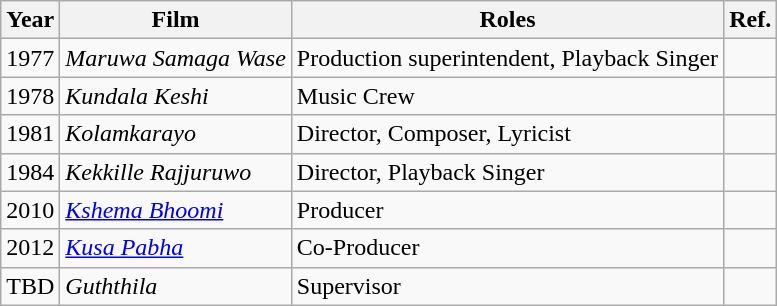<table class="wikitable">
<tr>
<th>Year</th>
<th>Film</th>
<th>Roles</th>
<th>Ref.</th>
</tr>
<tr>
<td>1977</td>
<td><em>Maruwa Samaga Wase</em></td>
<td>Production superintendent, Playback Singer</td>
<td></td>
</tr>
<tr>
<td>1978</td>
<td><em>Kundala Keshi</em></td>
<td>Music Crew</td>
<td></td>
</tr>
<tr>
<td>1981</td>
<td><em>Kolamkarayo</em></td>
<td>Director, Composer, Lyricist</td>
<td></td>
</tr>
<tr>
<td>1984</td>
<td><em>Kekkille Rajjuruwo</em></td>
<td>Director, Playback Singer</td>
<td></td>
</tr>
<tr>
<td>2010</td>
<td><em><a href='#'>Kshema Bhoomi</a></em></td>
<td>Producer</td>
<td></td>
</tr>
<tr>
<td>2012</td>
<td><em><a href='#'>Kusa Pabha</a></em></td>
<td>Co-Producer</td>
<td></td>
</tr>
<tr>
<td>TBD</td>
<td><em>Guththila</em></td>
<td>Supervisor</td>
<td></td>
</tr>
</table>
